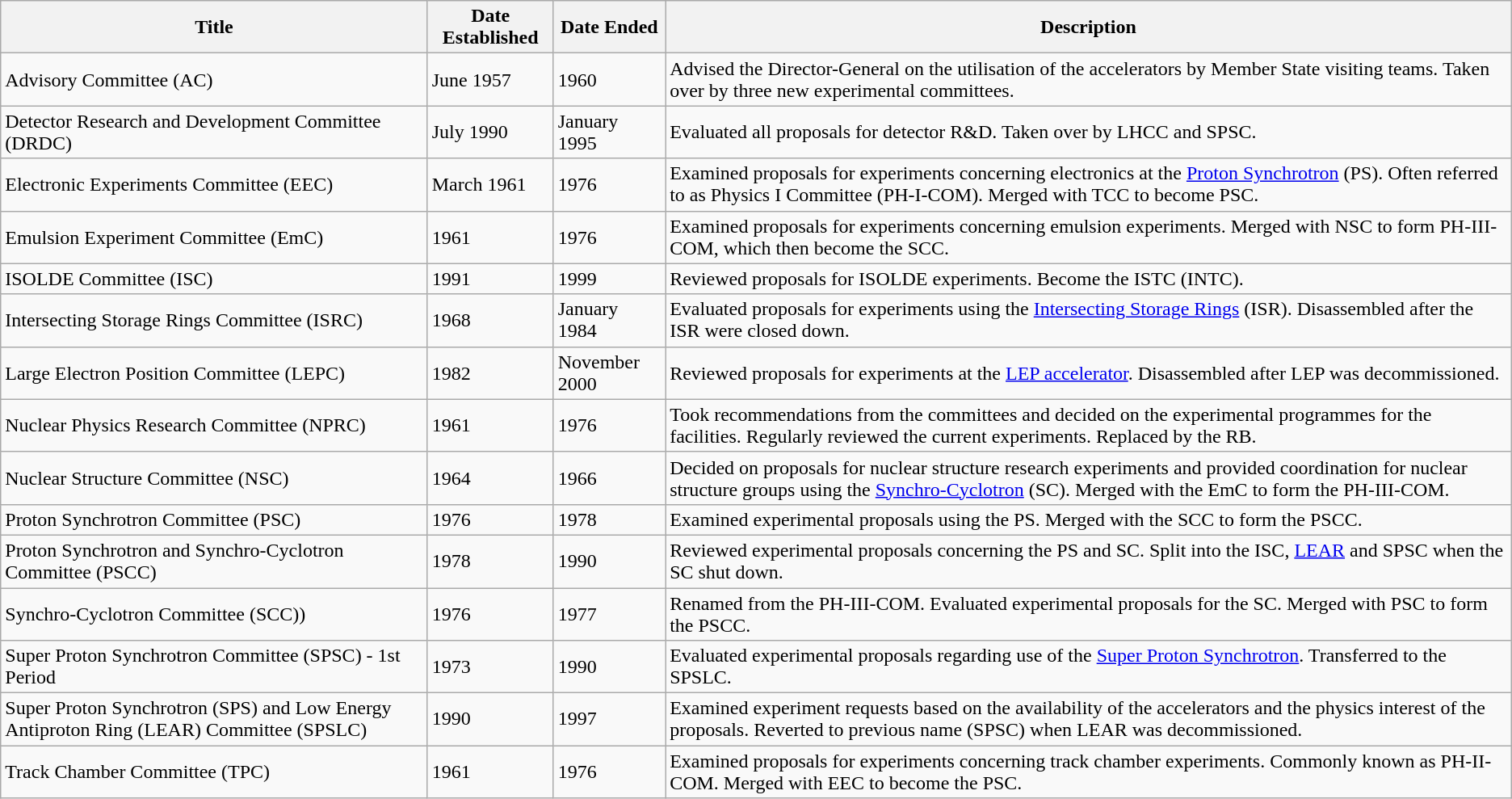<table class="wikitable">
<tr>
<th>Title</th>
<th>Date Established</th>
<th>Date Ended</th>
<th>Description</th>
</tr>
<tr>
<td>Advisory Committee (AC)</td>
<td>June 1957</td>
<td>1960</td>
<td>Advised the Director-General on the utilisation of the accelerators by Member State visiting teams. Taken over by three new experimental committees.</td>
</tr>
<tr>
<td>Detector Research and Development Committee (DRDC)</td>
<td>July 1990</td>
<td>January 1995</td>
<td>Evaluated all proposals for detector R&D. Taken over by LHCC and SPSC.</td>
</tr>
<tr>
<td>Electronic Experiments Committee (EEC)</td>
<td>March 1961</td>
<td>1976</td>
<td>Examined proposals for experiments concerning electronics at the <a href='#'>Proton Synchrotron</a> (PS). Often referred to as Physics I Committee (PH-I-COM). Merged with TCC to become PSC.</td>
</tr>
<tr>
<td>Emulsion Experiment Committee (EmC)</td>
<td>1961</td>
<td>1976</td>
<td>Examined proposals for experiments concerning emulsion experiments. Merged with NSC to form PH-III-COM, which then become the SCC.</td>
</tr>
<tr>
<td>ISOLDE Committee (ISC)</td>
<td>1991</td>
<td>1999</td>
<td>Reviewed proposals for ISOLDE experiments. Become the ISTC (INTC).</td>
</tr>
<tr>
<td>Intersecting Storage Rings Committee (ISRC)</td>
<td>1968</td>
<td>January 1984</td>
<td>Evaluated proposals for experiments using the <a href='#'>Intersecting Storage Rings</a> (ISR). Disassembled after the ISR were closed down.</td>
</tr>
<tr>
<td>Large Electron Position Committee (LEPC)</td>
<td>1982</td>
<td>November 2000</td>
<td>Reviewed proposals for experiments at the <a href='#'>LEP accelerator</a>. Disassembled after LEP was decommissioned.</td>
</tr>
<tr>
<td>Nuclear Physics Research Committee (NPRC)</td>
<td>1961</td>
<td>1976</td>
<td>Took recommendations from the committees and decided on the experimental programmes for the facilities. Regularly reviewed the current experiments. Replaced by the RB.</td>
</tr>
<tr>
<td>Nuclear Structure Committee (NSC)</td>
<td>1964</td>
<td>1966</td>
<td>Decided on proposals for nuclear structure research experiments and provided coordination for nuclear structure groups using the <a href='#'>Synchro-Cyclotron</a> (SC). Merged with the EmC to form the PH-III-COM.</td>
</tr>
<tr>
<td>Proton Synchrotron Committee (PSC)</td>
<td>1976</td>
<td>1978</td>
<td>Examined experimental proposals using the PS. Merged with the SCC to form the PSCC.</td>
</tr>
<tr>
<td>Proton Synchrotron and Synchro-Cyclotron Committee (PSCC)</td>
<td>1978</td>
<td>1990</td>
<td>Reviewed experimental proposals concerning the PS and SC. Split into the ISC, <a href='#'>LEAR</a> and SPSC when the SC shut down.</td>
</tr>
<tr>
<td>Synchro-Cyclotron Committee (SCC))</td>
<td>1976</td>
<td>1977</td>
<td>Renamed from the PH-III-COM. Evaluated experimental proposals for the SC. Merged with PSC to form the PSCC.</td>
</tr>
<tr>
<td>Super Proton Synchrotron Committee (SPSC) - 1st Period</td>
<td>1973</td>
<td>1990</td>
<td>Evaluated experimental proposals regarding use of the <a href='#'>Super Proton Synchrotron</a>. Transferred to the SPSLC.</td>
</tr>
<tr>
<td>Super Proton Synchrotron (SPS) and Low Energy Antiproton Ring (LEAR) Committee (SPSLC)</td>
<td>1990</td>
<td>1997</td>
<td>Examined experiment requests based on the availability of the accelerators and the physics interest of the proposals. Reverted to previous name (SPSC) when LEAR was decommissioned.</td>
</tr>
<tr>
<td>Track Chamber Committee (TPC)</td>
<td>1961</td>
<td>1976</td>
<td>Examined proposals for experiments concerning track chamber experiments. Commonly known as PH-II-COM. Merged with EEC to become the PSC.</td>
</tr>
</table>
